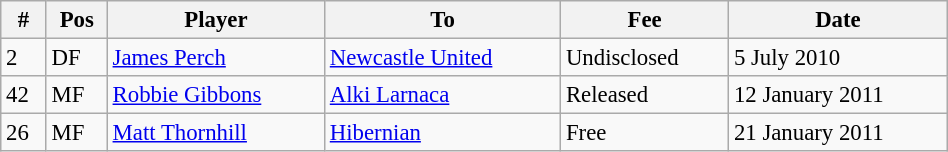<table width=50% class="wikitable" style="text-align:center; font-size:95%; text-align:left">
<tr>
<th>#</th>
<th>Pos</th>
<th>Player</th>
<th>To</th>
<th>Fee</th>
<th>Date</th>
</tr>
<tr --->
<td>2</td>
<td>DF</td>
<td> <a href='#'>James Perch</a></td>
<td> <a href='#'>Newcastle United</a></td>
<td>Undisclosed</td>
<td>5 July 2010</td>
</tr>
<tr --->
<td>42</td>
<td>MF</td>
<td> <a href='#'>Robbie Gibbons</a></td>
<td> <a href='#'>Alki Larnaca</a></td>
<td>Released</td>
<td>12 January 2011</td>
</tr>
<tr --->
<td>26</td>
<td>MF</td>
<td> <a href='#'>Matt Thornhill</a></td>
<td> <a href='#'>Hibernian</a></td>
<td>Free</td>
<td>21 January 2011</td>
</tr>
</table>
